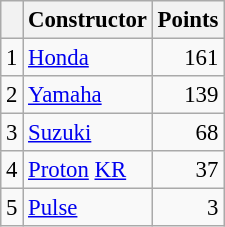<table class="wikitable" style="font-size: 95%;">
<tr>
<th></th>
<th>Constructor</th>
<th>Points</th>
</tr>
<tr>
<td align=center>1</td>
<td> <a href='#'>Honda</a></td>
<td align=right>161</td>
</tr>
<tr>
<td align=center>2</td>
<td> <a href='#'>Yamaha</a></td>
<td align=right>139</td>
</tr>
<tr>
<td align=center>3</td>
<td> <a href='#'>Suzuki</a></td>
<td align=right>68</td>
</tr>
<tr>
<td align=center>4</td>
<td> <a href='#'>Proton</a> <a href='#'>KR</a></td>
<td align=right>37</td>
</tr>
<tr>
<td align=center>5</td>
<td> <a href='#'>Pulse</a></td>
<td align=right>3</td>
</tr>
</table>
